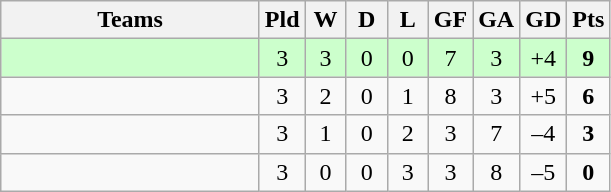<table class="wikitable" style="text-align: center;">
<tr>
<th width=165>Teams</th>
<th width=20>Pld</th>
<th width=20>W</th>
<th width=20>D</th>
<th width=20>L</th>
<th width=20>GF</th>
<th width=20>GA</th>
<th width=20>GD</th>
<th width=20>Pts</th>
</tr>
<tr align=center style="background:#ccffcc;">
<td style="text-align:left;"></td>
<td>3</td>
<td>3</td>
<td>0</td>
<td>0</td>
<td>7</td>
<td>3</td>
<td>+4</td>
<td><strong>9</strong></td>
</tr>
<tr align=center>
<td style="text-align:left;"></td>
<td>3</td>
<td>2</td>
<td>0</td>
<td>1</td>
<td>8</td>
<td>3</td>
<td>+5</td>
<td><strong>6</strong></td>
</tr>
<tr align=center>
<td style="text-align:left;"></td>
<td>3</td>
<td>1</td>
<td>0</td>
<td>2</td>
<td>3</td>
<td>7</td>
<td>–4</td>
<td><strong>3</strong></td>
</tr>
<tr align=center>
<td style="text-align:left;"></td>
<td>3</td>
<td>0</td>
<td>0</td>
<td>3</td>
<td>3</td>
<td>8</td>
<td>–5</td>
<td><strong>0</strong></td>
</tr>
</table>
